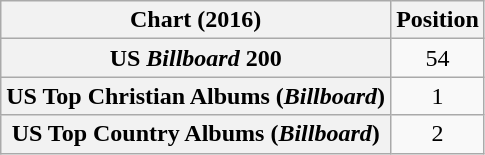<table class="wikitable sortable plainrowheaders" style="text-align:center">
<tr>
<th scope="col">Chart (2016)</th>
<th scope="col">Position</th>
</tr>
<tr>
<th scope="row">US <em>Billboard</em> 200</th>
<td>54</td>
</tr>
<tr>
<th scope="row">US Top Christian Albums (<em>Billboard</em>)</th>
<td>1</td>
</tr>
<tr>
<th scope="row">US Top Country Albums (<em>Billboard</em>)</th>
<td>2</td>
</tr>
</table>
